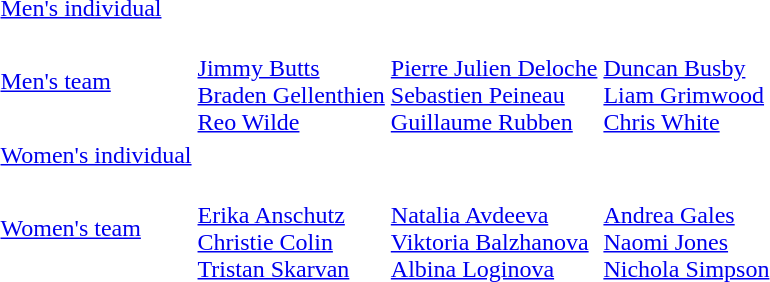<table>
<tr>
<td><a href='#'>Men's individual</a></td>
<td></td>
<td></td>
<td></td>
<td></td>
</tr>
<tr>
<td><a href='#'>Men's team</a></td>
<td><br><a href='#'>Jimmy Butts</a><br><a href='#'>Braden Gellenthien</a><br><a href='#'>Reo Wilde</a></td>
<td><br><a href='#'>Pierre Julien Deloche</a><br><a href='#'>Sebastien Peineau</a><br><a href='#'>Guillaume Rubben</a></td>
<td><br><a href='#'>Duncan Busby</a><br><a href='#'>Liam Grimwood</a><br><a href='#'>Chris White</a></td>
<td></td>
</tr>
<tr>
<td><a href='#'>Women's individual</a></td>
<td></td>
<td></td>
<td></td>
<td></td>
</tr>
<tr>
<td><a href='#'>Women's team</a></td>
<td><br><a href='#'>Erika Anschutz</a><br><a href='#'>Christie Colin</a><br><a href='#'>Tristan Skarvan</a></td>
<td><br><a href='#'>Natalia Avdeeva</a><br><a href='#'>Viktoria Balzhanova</a><br><a href='#'>Albina Loginova</a></td>
<td><br><a href='#'>Andrea Gales</a><br><a href='#'>Naomi Jones</a><br><a href='#'>Nichola Simpson</a></td>
<td></td>
</tr>
</table>
